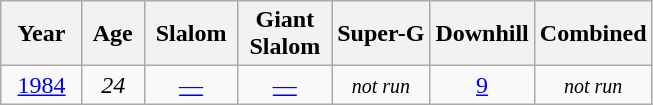<table class=wikitable style="text-align:center">
<tr>
<th>  Year  </th>
<th> Age </th>
<th> Slalom </th>
<th> Giant <br> Slalom </th>
<th>Super-G</th>
<th>Downhill</th>
<th>Combined</th>
</tr>
<tr>
<td><a href='#'>1984</a></td>
<td><em>24</em></td>
<td><a href='#'>—</a></td>
<td><a href='#'>—</a></td>
<td><small><em>not run</em></small></td>
<td><a href='#'>9</a></td>
<td><small><em>not run</em></small></td>
</tr>
</table>
